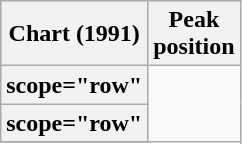<table class="wikitable plainrowheaders sortable">
<tr>
<th scope="col">Chart (1991)</th>
<th scope="col">Peak<br>position</th>
</tr>
<tr>
<th>scope="row" </th>
</tr>
<tr>
<th>scope="row" </th>
</tr>
<tr>
</tr>
</table>
